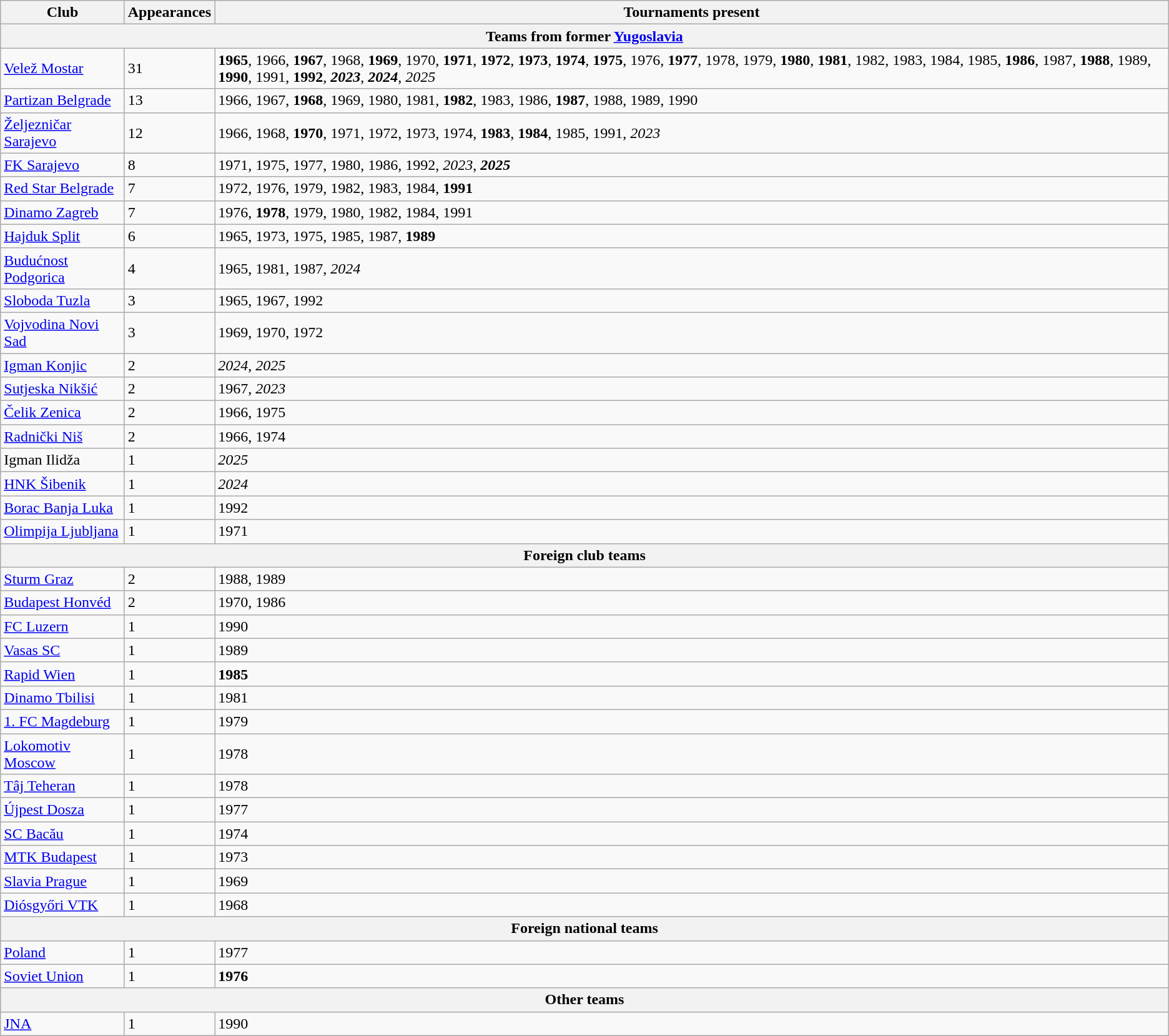<table class="wikitable sortable">
<tr>
<th>Club</th>
<th>Appearances</th>
<th>Tournaments present</th>
</tr>
<tr>
<th colspan="3">Teams from former <a href='#'>Yugoslavia</a></th>
</tr>
<tr>
<td> <a href='#'>Velež Mostar</a></td>
<td>31</td>
<td><strong>1965</strong>, 1966, <strong>1967</strong>, 1968, <strong>1969</strong>, 1970, <strong>1971</strong>, <strong>1972</strong>, <strong>1973</strong>, <strong>1974</strong>, <strong>1975</strong>, 1976, <strong>1977</strong>, 1978, 1979, <strong>1980</strong>, <strong>1981</strong>, 1982, 1983, 1984, 1985, <strong>1986</strong>, 1987, <strong>1988</strong>, 1989, <strong>1990</strong>, 1991, <strong>1992</strong>, <strong><em>2023</em></strong>, <strong><em>2024</em></strong>, <em>2025</em></td>
</tr>
<tr>
<td> <a href='#'>Partizan Belgrade</a></td>
<td>13</td>
<td>1966, 1967, <strong>1968</strong>, 1969, 1980, 1981, <strong>1982</strong>, 1983, 1986, <strong>1987</strong>, 1988, 1989, 1990</td>
</tr>
<tr>
<td> <a href='#'>Željezničar Sarajevo</a></td>
<td>12</td>
<td>1966, 1968, <strong>1970</strong>, 1971, 1972, 1973, 1974, <strong>1983</strong>, <strong>1984</strong>, 1985, 1991, <em>2023</em></td>
</tr>
<tr>
<td> <a href='#'>FK Sarajevo</a></td>
<td>8</td>
<td>1971, 1975, 1977, 1980, 1986, 1992, <em>2023</em>, <strong><em>2025</em></strong></td>
</tr>
<tr>
<td> <a href='#'>Red Star Belgrade</a></td>
<td>7</td>
<td>1972, 1976, 1979, 1982, 1983, 1984, <strong>1991</strong></td>
</tr>
<tr>
<td> <a href='#'>Dinamo Zagreb</a></td>
<td>7</td>
<td>1976, <strong>1978</strong>, 1979, 1980, 1982, 1984, 1991</td>
</tr>
<tr>
<td> <a href='#'>Hajduk Split</a></td>
<td>6</td>
<td>1965, 1973, 1975, 1985, 1987, <strong>1989</strong></td>
</tr>
<tr>
<td> <a href='#'>Budućnost Podgorica</a></td>
<td>4</td>
<td>1965, 1981, 1987, <em>2024</em></td>
</tr>
<tr>
<td> <a href='#'>Sloboda Tuzla</a></td>
<td>3</td>
<td>1965, 1967, 1992</td>
</tr>
<tr>
<td> <a href='#'>Vojvodina Novi Sad</a></td>
<td>3</td>
<td>1969, 1970, 1972</td>
</tr>
<tr>
<td><em></em> <a href='#'>Igman Konjic</a></td>
<td>2</td>
<td><em>2024</em>, <em>2025</em></td>
</tr>
<tr>
<td> <a href='#'>Sutjeska Nikšić</a></td>
<td>2</td>
<td>1967, <em>2023</em></td>
</tr>
<tr>
<td> <a href='#'>Čelik Zenica</a></td>
<td>2</td>
<td>1966, 1975</td>
</tr>
<tr>
<td> <a href='#'>Radnički Niš</a></td>
<td>2</td>
<td>1966, 1974</td>
</tr>
<tr>
<td><em></em> Igman Ilidža</td>
<td>1</td>
<td><em>2025</em></td>
</tr>
<tr>
<td><em></em> <a href='#'>HNK Šibenik</a></td>
<td>1</td>
<td><em>2024</em></td>
</tr>
<tr>
<td> <a href='#'>Borac Banja Luka</a></td>
<td>1</td>
<td>1992</td>
</tr>
<tr>
<td> <a href='#'>Olimpija Ljubljana</a></td>
<td>1</td>
<td>1971</td>
</tr>
<tr>
<th colspan="3">Foreign club teams</th>
</tr>
<tr>
<td> <a href='#'>Sturm Graz</a></td>
<td>2</td>
<td>1988, 1989</td>
</tr>
<tr>
<td> <a href='#'>Budapest Honvéd</a></td>
<td>2</td>
<td>1970, 1986</td>
</tr>
<tr>
<td> <a href='#'>FC Luzern</a></td>
<td>1</td>
<td>1990</td>
</tr>
<tr>
<td> <a href='#'>Vasas SC</a></td>
<td>1</td>
<td>1989</td>
</tr>
<tr>
<td> <a href='#'>Rapid Wien</a></td>
<td>1</td>
<td><strong>1985</strong></td>
</tr>
<tr>
<td> <a href='#'>Dinamo Tbilisi</a></td>
<td>1</td>
<td>1981</td>
</tr>
<tr>
<td> <a href='#'>1. FC Magdeburg</a></td>
<td>1</td>
<td>1979</td>
</tr>
<tr>
<td> <a href='#'>Lokomotiv Moscow</a></td>
<td>1</td>
<td>1978</td>
</tr>
<tr>
<td> <a href='#'>Tâj Teheran</a></td>
<td>1</td>
<td>1978</td>
</tr>
<tr>
<td> <a href='#'>Újpest Dosza</a></td>
<td>1</td>
<td>1977</td>
</tr>
<tr>
<td> <a href='#'>SC Bacău</a></td>
<td>1</td>
<td>1974</td>
</tr>
<tr>
<td> <a href='#'>MTK Budapest</a></td>
<td>1</td>
<td>1973</td>
</tr>
<tr>
<td> <a href='#'>Slavia Prague</a></td>
<td>1</td>
<td>1969</td>
</tr>
<tr>
<td> <a href='#'>Diósgyőri VTK</a></td>
<td>1</td>
<td>1968</td>
</tr>
<tr>
<th colspan="3">Foreign national teams</th>
</tr>
<tr>
<td> <a href='#'>Poland</a></td>
<td>1</td>
<td>1977</td>
</tr>
<tr>
<td> <a href='#'>Soviet Union</a></td>
<td>1</td>
<td><strong>1976</strong></td>
</tr>
<tr>
<th colspan="3">Other teams</th>
</tr>
<tr>
<td> <a href='#'>JNA</a></td>
<td>1</td>
<td>1990</td>
</tr>
</table>
